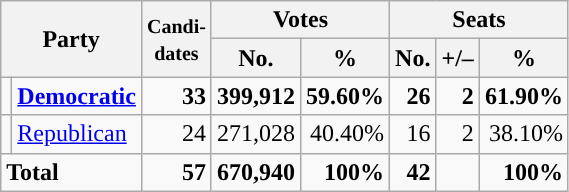<table class="wikitable" style="font-size:100%; text-align:right;">
<tr>
<th colspan=2 rowspan=2>Party</th>
<th rowspan=2><small>Candi-<br>dates</small></th>
<th colspan=2>Votes</th>
<th colspan=3>Seats</th>
</tr>
<tr>
<th>No.</th>
<th>%</th>
<th>No.</th>
<th>+/–</th>
<th>%</th>
</tr>
<tr>
<td style="background:"></td>
<td align=left><strong><a href='#'>Democratic</a></strong></td>
<td><strong>33</strong></td>
<td><strong>399,912</strong></td>
<td><strong>59.60%</strong></td>
<td><strong>26</strong></td>
<td><strong>2</strong></td>
<td><strong>61.90%</strong></td>
</tr>
<tr>
<td style="background:"></td>
<td align=left><a href='#'>Republican</a></td>
<td>24</td>
<td>271,028</td>
<td>40.40%</td>
<td>16</td>
<td>2</td>
<td>38.10%</td>
</tr>
<tr style="font-weight:bold">
<td colspan=2 align=left>Total</td>
<td>57</td>
<td>670,940</td>
<td>100%</td>
<td>42</td>
<td></td>
<td>100%</td>
</tr>
</table>
